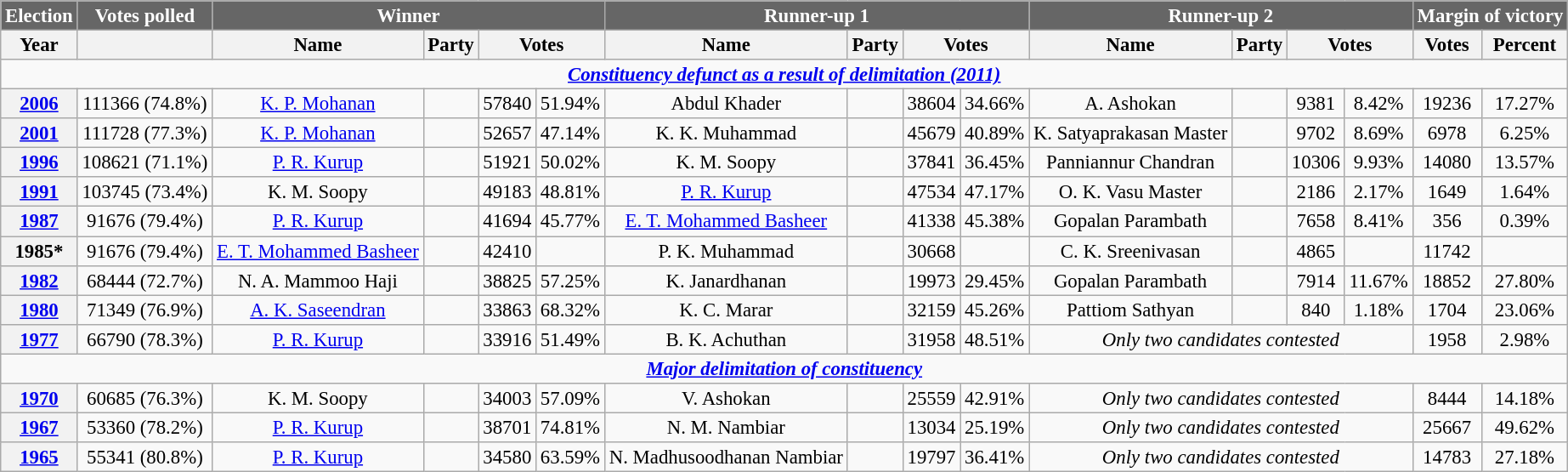<table class="wikitable sortable" style="text-align:center;font-size:95%;line-height:16px">
<tr>
<th style="background-color:#666666; color:white">Election</th>
<th style="background-color:#666666; color:white">Votes polled</th>
<th style="background-color:#666666; color:white" colspan=4>Winner</th>
<th style="background-color:#666666; color:white" colspan=4>Runner-up 1</th>
<th style="background-color:#666666; color:white" colspan=4>Runner-up 2</th>
<th style="background-color:#666666; color:white" colspan="2">Margin of victory</th>
</tr>
<tr>
<th>Year</th>
<th></th>
<th>Name</th>
<th>Party</th>
<th colspan="2">Votes</th>
<th>Name</th>
<th>Party</th>
<th colspan="2">Votes</th>
<th>Name</th>
<th>Party</th>
<th colspan="2">Votes</th>
<th>Votes</th>
<th>Percent</th>
</tr>
<tr>
<td colspan =17><a href='#'><strong><em>Constituency defunct as a result of delimitation (2011)</em></strong></a></td>
</tr>
<tr>
<th><a href='#'>2006</a></th>
<td>111366 (74.8%)</td>
<td><a href='#'>K. P. Mohanan</a></td>
<td></td>
<td>57840</td>
<td>51.94%</td>
<td>Abdul Khader</td>
<td></td>
<td>38604</td>
<td>34.66%</td>
<td>A. Ashokan</td>
<td></td>
<td>9381</td>
<td>8.42%</td>
<td>19236</td>
<td>17.27%</td>
</tr>
<tr>
<th><a href='#'>2001</a></th>
<td>111728 (77.3%)</td>
<td><a href='#'>K. P. Mohanan</a></td>
<td></td>
<td>52657</td>
<td>47.14%</td>
<td>K. K. Muhammad</td>
<td></td>
<td>45679</td>
<td>40.89%</td>
<td>K. Satyaprakasan Master</td>
<td></td>
<td>9702</td>
<td>8.69%</td>
<td>6978</td>
<td>6.25%</td>
</tr>
<tr>
<th><a href='#'>1996</a></th>
<td>108621 (71.1%)</td>
<td><a href='#'>P. R. Kurup</a></td>
<td></td>
<td>51921</td>
<td>50.02%</td>
<td>K. M. Soopy</td>
<td></td>
<td>37841</td>
<td>36.45%</td>
<td>Panniannur Chandran</td>
<td></td>
<td>10306</td>
<td>9.93%</td>
<td>14080</td>
<td>13.57%</td>
</tr>
<tr>
<th><a href='#'>1991</a></th>
<td>103745 (73.4%)</td>
<td>K. M. Soopy</td>
<td></td>
<td>49183</td>
<td>48.81%</td>
<td><a href='#'>P. R. Kurup</a></td>
<td></td>
<td>47534</td>
<td>47.17%</td>
<td>O. K. Vasu Master</td>
<td></td>
<td>2186</td>
<td>2.17%</td>
<td>1649</td>
<td>1.64%</td>
</tr>
<tr>
<th><a href='#'>1987</a></th>
<td>91676 (79.4%)</td>
<td><a href='#'>P. R. Kurup</a></td>
<td></td>
<td>41694</td>
<td>45.77%</td>
<td><a href='#'>E. T. Mohammed Basheer</a></td>
<td></td>
<td>41338</td>
<td>45.38%</td>
<td>Gopalan Parambath</td>
<td></td>
<td>7658</td>
<td>8.41%</td>
<td>356</td>
<td>0.39%</td>
</tr>
<tr>
<th>1985*</th>
<td>91676 (79.4%)</td>
<td><a href='#'>E. T. Mohammed Basheer</a></td>
<td></td>
<td>42410</td>
<td></td>
<td>P. K. Muhammad</td>
<td></td>
<td>30668</td>
<td></td>
<td>C. K. Sreenivasan</td>
<td></td>
<td>4865</td>
<td></td>
<td>11742</td>
<td></td>
</tr>
<tr>
<th><a href='#'>1982</a></th>
<td>68444 (72.7%)</td>
<td>N. A. Mammoo Haji</td>
<td></td>
<td>38825</td>
<td>57.25%</td>
<td>K. Janardhanan</td>
<td></td>
<td>19973</td>
<td>29.45%</td>
<td>Gopalan Parambath</td>
<td></td>
<td>7914</td>
<td>11.67%</td>
<td>18852</td>
<td>27.80%</td>
</tr>
<tr>
<th><a href='#'>1980</a></th>
<td>71349 (76.9%)</td>
<td><a href='#'>A. K. Saseendran</a></td>
<td></td>
<td>33863</td>
<td>68.32%</td>
<td>K. C. Marar</td>
<td></td>
<td>32159</td>
<td>45.26%</td>
<td>Pattiom Sathyan</td>
<td></td>
<td>840</td>
<td>1.18%</td>
<td>1704</td>
<td>23.06%</td>
</tr>
<tr>
<th><a href='#'>1977</a></th>
<td>66790 (78.3%)</td>
<td><a href='#'>P. R. Kurup</a></td>
<td></td>
<td>33916</td>
<td>51.49%</td>
<td>B. K. Achuthan</td>
<td></td>
<td>31958</td>
<td>48.51%</td>
<td colspan=4><em>Only two candidates contested</em></td>
<td>1958</td>
<td>2.98%</td>
</tr>
<tr>
<td colspan =17><a href='#'><strong><em>Major delimitation of constituency</em></strong></a></td>
</tr>
<tr>
<th><a href='#'>1970</a></th>
<td>60685 (76.3%)</td>
<td>K. M. Soopy</td>
<td></td>
<td>34003</td>
<td>57.09%</td>
<td>V. Ashokan</td>
<td></td>
<td>25559</td>
<td>42.91%</td>
<td colspan=4><em>Only two candidates contested</em></td>
<td>8444</td>
<td>14.18%</td>
</tr>
<tr>
<th><a href='#'>1967</a></th>
<td>53360 (78.2%)</td>
<td><a href='#'>P. R. Kurup</a></td>
<td></td>
<td>38701</td>
<td>74.81%</td>
<td>N. M. Nambiar</td>
<td></td>
<td>13034</td>
<td>25.19%</td>
<td colspan=4><em>Only two candidates contested</em></td>
<td>25667</td>
<td>49.62%</td>
</tr>
<tr>
<th><a href='#'>1965</a></th>
<td>55341 (80.8%)</td>
<td><a href='#'>P. R. Kurup</a></td>
<td></td>
<td>34580</td>
<td>63.59%</td>
<td>N. Madhusoodhanan Nambiar</td>
<td></td>
<td>19797</td>
<td>36.41%</td>
<td colspan=4><em>Only two candidates contested</em></td>
<td>14783</td>
<td>27.18%</td>
</tr>
</table>
